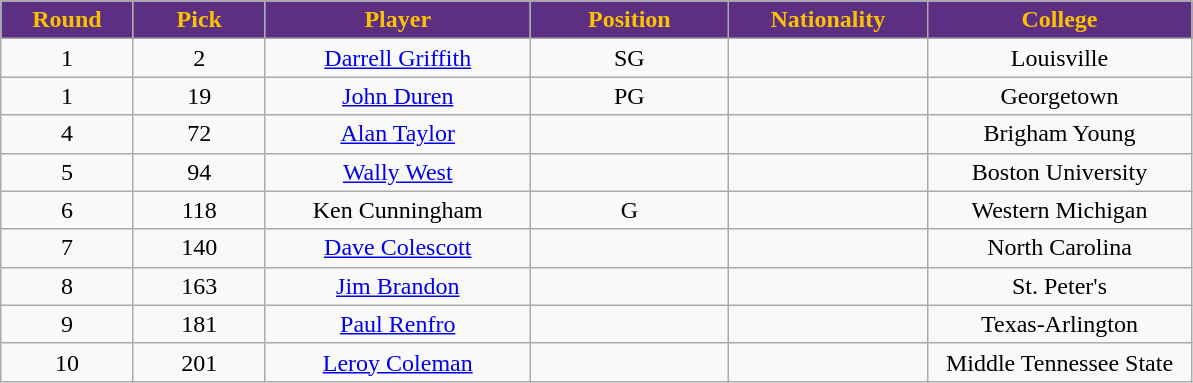<table class="wikitable sortable sortable">
<tr>
<th style="background:#5C2F83; color:#FCC200" width="10%">Round</th>
<th style="background:#5C2F83; color:#FCC200" width="10%">Pick</th>
<th style="background:#5C2F83; color:#FCC200" width="20%">Player</th>
<th style="background:#5C2F83; color:#FCC200" width="15%">Position</th>
<th style="background:#5C2F83; color:#FCC200" width="15%">Nationality</th>
<th style="background:#5C2F83; color:#FCC200" width="20%">College</th>
</tr>
<tr style="text-align: center">
<td>1</td>
<td>2</td>
<td><a href='#'>Darrell Griffith</a></td>
<td>SG</td>
<td></td>
<td>Louisville</td>
</tr>
<tr style="text-align: center">
<td>1</td>
<td>19</td>
<td><a href='#'>John Duren</a></td>
<td>PG</td>
<td></td>
<td>Georgetown</td>
</tr>
<tr style="text-align: center">
<td>4</td>
<td>72</td>
<td><a href='#'>Alan Taylor</a></td>
<td></td>
<td></td>
<td>Brigham Young</td>
</tr>
<tr style="text-align: center">
<td>5</td>
<td>94</td>
<td><a href='#'>Wally West</a></td>
<td></td>
<td></td>
<td>Boston University</td>
</tr>
<tr style="text-align: center">
<td>6</td>
<td>118</td>
<td>Ken Cunningham</td>
<td>G</td>
<td></td>
<td>Western Michigan</td>
</tr>
<tr style="text-align: center">
<td>7</td>
<td>140</td>
<td><a href='#'>Dave Colescott</a></td>
<td></td>
<td></td>
<td>North Carolina</td>
</tr>
<tr style="text-align: center">
<td>8</td>
<td>163</td>
<td><a href='#'>Jim Brandon</a></td>
<td></td>
<td></td>
<td>St. Peter's</td>
</tr>
<tr style="text-align: center">
<td>9</td>
<td>181</td>
<td><a href='#'>Paul Renfro</a></td>
<td></td>
<td></td>
<td>Texas-Arlington</td>
</tr>
<tr style="text-align: center">
<td>10</td>
<td>201</td>
<td><a href='#'>Leroy Coleman</a></td>
<td></td>
<td></td>
<td>Middle Tennessee State</td>
</tr>
</table>
